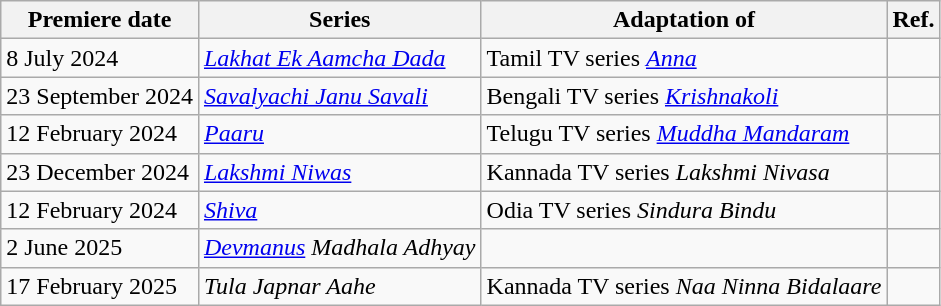<table class="wikitable sortable">
<tr>
<th>Premiere date</th>
<th>Series</th>
<th>Adaptation of</th>
<th>Ref.</th>
</tr>
<tr>
<td>8 July 2024</td>
<td><em><a href='#'>Lakhat Ek Aamcha Dada</a></em></td>
<td>Tamil TV series <em><a href='#'>Anna</a></em></td>
<td></td>
</tr>
<tr>
<td>23 September 2024</td>
<td><em><a href='#'>Savalyachi Janu Savali</a></em></td>
<td>Bengali TV series <em><a href='#'>Krishnakoli</a></em></td>
<td></td>
</tr>
<tr>
<td>12 February 2024</td>
<td><em><a href='#'>Paaru</a></em></td>
<td>Telugu TV series <em><a href='#'>Muddha Mandaram</a></em></td>
<td></td>
</tr>
<tr>
<td>23 December 2024</td>
<td><em><a href='#'>Lakshmi Niwas</a></em></td>
<td>Kannada TV series <em>Lakshmi Nivasa</em></td>
<td></td>
</tr>
<tr>
<td>12 February 2024</td>
<td><em><a href='#'>Shiva</a></em></td>
<td>Odia TV series <em>Sindura Bindu</em></td>
<td></td>
</tr>
<tr>
<td>2 June 2025</td>
<td><em><a href='#'>Devmanus</a> Madhala Adhyay</em></td>
<td></td>
<td></td>
</tr>
<tr>
<td>17 February 2025</td>
<td><em>Tula Japnar Aahe</em></td>
<td>Kannada TV series <em>Naa Ninna Bidalaare</em></td>
<td></td>
</tr>
</table>
